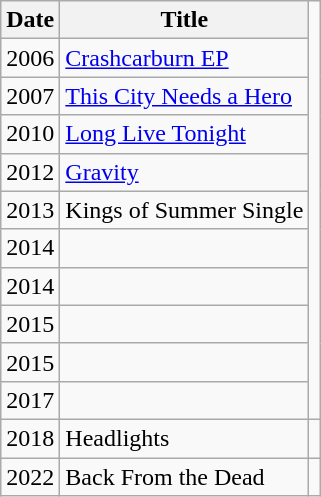<table class="wikitable sortable">
<tr>
<th>Date</th>
<th>Title</th>
</tr>
<tr>
<td>2006</td>
<td><a href='#'>Crashcarburn EP</a></td>
</tr>
<tr>
<td>2007</td>
<td><a href='#'>This City Needs a Hero</a></td>
</tr>
<tr>
<td>2010</td>
<td><a href='#'>Long Live Tonight</a></td>
</tr>
<tr>
<td>2012</td>
<td><a href='#'>Gravity</a></td>
</tr>
<tr>
<td>2013</td>
<td>Kings of Summer Single</td>
</tr>
<tr>
<td>2014</td>
<td></td>
</tr>
<tr>
<td>2014</td>
<td></td>
</tr>
<tr>
<td>2015</td>
<td></td>
</tr>
<tr>
<td>2015</td>
<td></td>
</tr>
<tr>
<td>2017</td>
<td></td>
</tr>
<tr>
<td>2018</td>
<td>Headlights</td>
<td></td>
</tr>
<tr>
<td>2022</td>
<td>Back From the Dead</td>
</tr>
</table>
